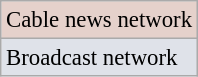<table class="wikitable" style="font-size:95%;">
<tr style="background:#e5d1cb;">
<td>Cable news network</td>
</tr>
<tr style="background:#dfe2e9;">
<td>Broadcast network</td>
</tr>
</table>
